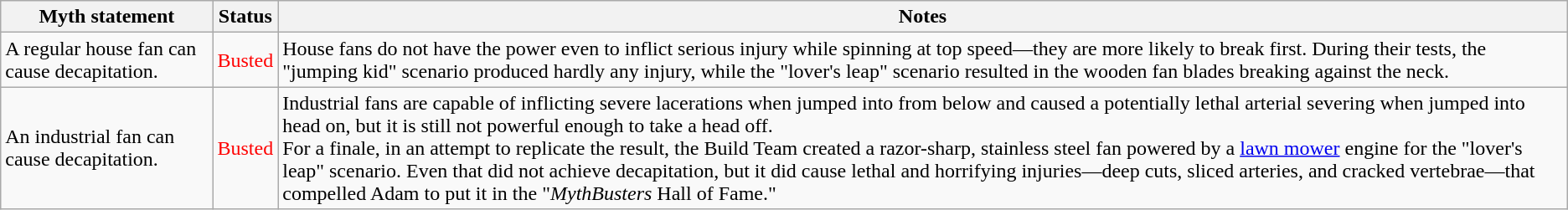<table class="wikitable plainrowheaders">
<tr>
<th>Myth statement</th>
<th>Status</th>
<th>Notes</th>
</tr>
<tr>
<td>A regular house fan can cause decapitation.</td>
<td style="color:red">Busted</td>
<td>House fans do not have the power even to inflict serious injury while spinning at top speed—they are more likely to break first. During their tests, the "jumping kid" scenario produced hardly any injury, while the "lover's leap" scenario resulted in the wooden fan blades breaking against the neck.</td>
</tr>
<tr>
<td>An industrial fan can cause decapitation.</td>
<td style="color:red">Busted</td>
<td>Industrial fans are capable of inflicting severe lacerations when jumped into from below and caused a potentially lethal arterial severing when jumped into head on, but it is still not powerful enough to take a head off.<br>For a finale, in an attempt to replicate the result, the Build Team created a razor-sharp, stainless steel fan powered by a <a href='#'>lawn mower</a> engine for the "lover's leap" scenario. Even that did not achieve decapitation, but it did cause lethal and horrifying injuries—deep cuts, sliced arteries, and cracked vertebrae—that compelled Adam to put it in the "<em>MythBusters</em> Hall of Fame."</td>
</tr>
</table>
